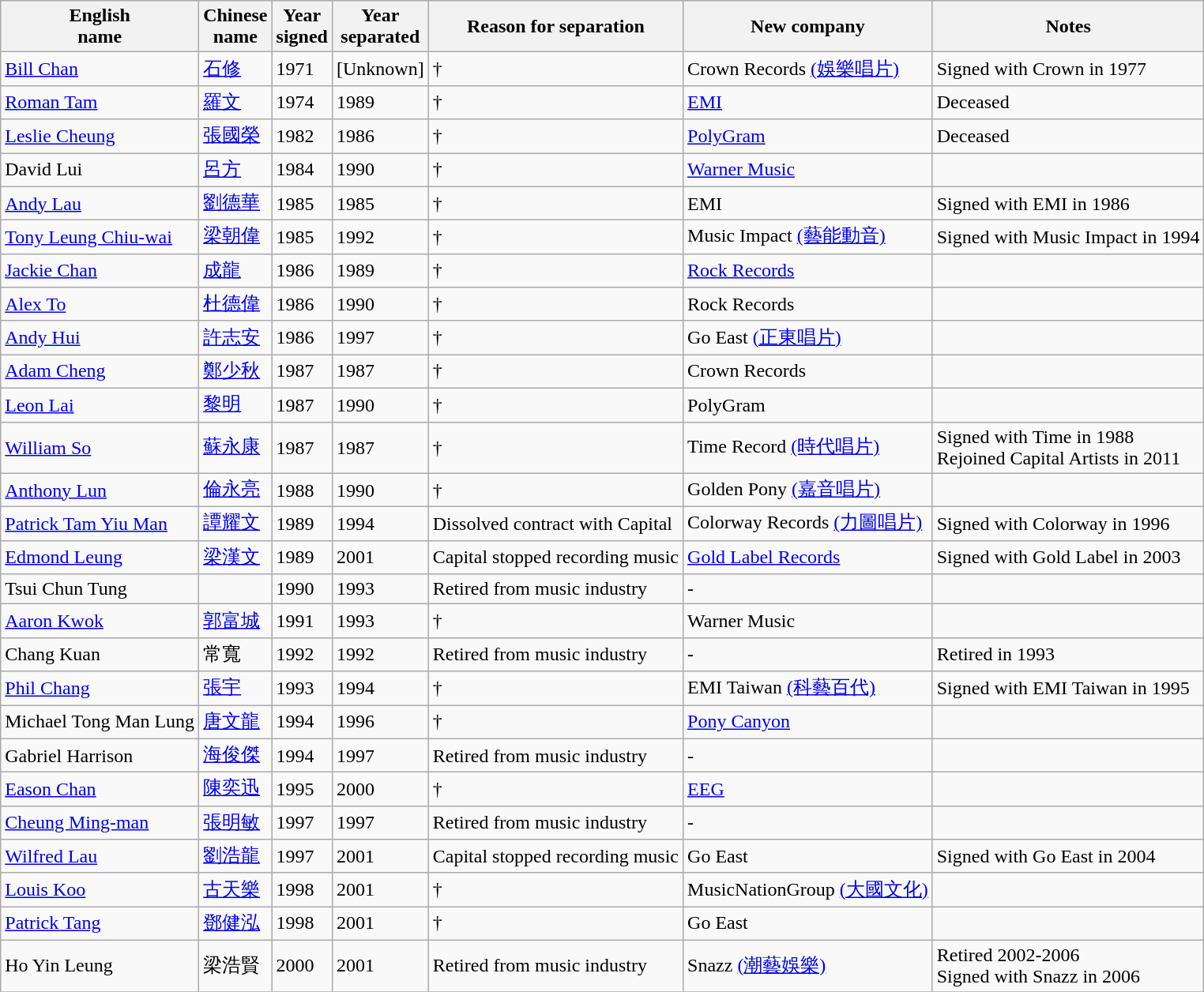<table class="wikitable + sortable" align ="center">
<tr>
<th>English<br>name</th>
<th>Chinese<br>name</th>
<th>Year<br>signed</th>
<th>Year<br>separated</th>
<th>Reason for separation</th>
<th>New company</th>
<th>Notes</th>
</tr>
<tr>
<td><a href='#'>Bill Chan</a></td>
<td><a href='#'>石修</a></td>
<td>1971</td>
<td>[Unknown]</td>
<td>†</td>
<td>Crown Records <a href='#'>(娛樂唱片)</a></td>
<td>Signed with Crown in 1977</td>
</tr>
<tr>
<td><a href='#'>Roman Tam</a></td>
<td><a href='#'>羅文</a></td>
<td>1974</td>
<td>1989</td>
<td>†</td>
<td><a href='#'>EMI</a></td>
<td>Deceased</td>
</tr>
<tr>
<td><a href='#'>Leslie Cheung</a></td>
<td><a href='#'>張國榮</a></td>
<td>1982</td>
<td>1986</td>
<td>†</td>
<td><a href='#'>PolyGram</a></td>
<td>Deceased</td>
</tr>
<tr>
<td>David Lui</td>
<td><a href='#'>呂方</a></td>
<td>1984</td>
<td>1990</td>
<td>†</td>
<td><a href='#'>Warner Music</a></td>
<td></td>
</tr>
<tr>
<td><a href='#'>Andy Lau</a></td>
<td><a href='#'>劉德華</a></td>
<td>1985</td>
<td>1985</td>
<td>†</td>
<td>EMI</td>
<td>Signed with EMI in 1986</td>
</tr>
<tr>
<td><a href='#'>Tony Leung Chiu-wai</a></td>
<td><a href='#'>梁朝偉</a></td>
<td>1985</td>
<td>1992</td>
<td>†</td>
<td>Music Impact <a href='#'>(藝能動音)</a></td>
<td>Signed with Music Impact in 1994</td>
</tr>
<tr>
<td><a href='#'>Jackie Chan</a></td>
<td><a href='#'>成龍</a></td>
<td>1986</td>
<td>1989</td>
<td>†</td>
<td><a href='#'>Rock Records</a></td>
<td></td>
</tr>
<tr>
<td><a href='#'>Alex To</a></td>
<td><a href='#'>杜德偉</a></td>
<td>1986</td>
<td>1990</td>
<td>†</td>
<td>Rock Records</td>
<td></td>
</tr>
<tr>
<td><a href='#'>Andy Hui</a></td>
<td><a href='#'>許志安</a></td>
<td>1986</td>
<td>1997</td>
<td>†</td>
<td>Go East <a href='#'>(正東唱片)</a></td>
<td></td>
</tr>
<tr>
<td><a href='#'>Adam Cheng</a></td>
<td><a href='#'>鄭少秋</a></td>
<td>1987</td>
<td>1987</td>
<td>†</td>
<td>Crown Records</td>
<td></td>
</tr>
<tr>
<td><a href='#'>Leon Lai</a></td>
<td><a href='#'>黎明</a></td>
<td>1987</td>
<td>1990</td>
<td>†</td>
<td>PolyGram</td>
<td></td>
</tr>
<tr>
<td><a href='#'>William So</a></td>
<td><a href='#'>蘇永康</a></td>
<td>1987</td>
<td>1987</td>
<td>†</td>
<td>Time Record <a href='#'>(時代唱片)</a></td>
<td>Signed with Time in 1988<br>Rejoined Capital Artists in 2011</td>
</tr>
<tr>
<td><a href='#'>Anthony Lun</a></td>
<td><a href='#'>倫永亮</a></td>
<td>1988</td>
<td>1990</td>
<td>†</td>
<td>Golden Pony <a href='#'>(嘉音唱片)</a></td>
<td></td>
</tr>
<tr>
<td><a href='#'>Patrick Tam Yiu Man</a></td>
<td><a href='#'>譚耀文</a></td>
<td>1989</td>
<td>1994</td>
<td>Dissolved contract with Capital</td>
<td>Colorway Records <a href='#'>(力圖唱片)</a></td>
<td>Signed with Colorway in 1996</td>
</tr>
<tr>
<td><a href='#'>Edmond Leung</a></td>
<td><a href='#'>梁漢文</a></td>
<td>1989</td>
<td>2001</td>
<td>Capital stopped recording music</td>
<td><a href='#'>Gold Label Records</a></td>
<td>Signed with Gold Label in 2003</td>
</tr>
<tr>
<td>Tsui Chun Tung</td>
<td></td>
<td>1990</td>
<td>1993</td>
<td>Retired from music industry</td>
<td>-</td>
<td></td>
</tr>
<tr>
<td><a href='#'>Aaron Kwok</a></td>
<td><a href='#'>郭富城</a></td>
<td>1991</td>
<td>1993</td>
<td>†</td>
<td>Warner Music</td>
<td></td>
</tr>
<tr>
<td>Chang Kuan</td>
<td>常寬</td>
<td>1992</td>
<td>1992</td>
<td>Retired from music industry</td>
<td>-</td>
<td>Retired in 1993</td>
</tr>
<tr>
<td><a href='#'>Phil Chang</a></td>
<td><a href='#'>張宇</a></td>
<td>1993</td>
<td>1994</td>
<td>†</td>
<td>EMI Taiwan <a href='#'>(科藝百代)</a></td>
<td>Signed with EMI Taiwan in 1995</td>
</tr>
<tr>
<td>Michael Tong Man Lung</td>
<td><a href='#'>唐文龍</a></td>
<td>1994</td>
<td>1996</td>
<td>†</td>
<td><a href='#'>Pony Canyon</a></td>
<td></td>
</tr>
<tr>
<td>Gabriel Harrison</td>
<td><a href='#'>海俊傑</a></td>
<td>1994</td>
<td>1997</td>
<td>Retired from music industry</td>
<td>-</td>
<td></td>
</tr>
<tr>
<td><a href='#'>Eason Chan</a></td>
<td><a href='#'>陳奕迅</a></td>
<td>1995</td>
<td>2000</td>
<td>†</td>
<td><a href='#'>EEG</a></td>
<td></td>
</tr>
<tr>
<td><a href='#'>Cheung Ming-man</a></td>
<td><a href='#'>張明敏</a></td>
<td>1997</td>
<td>1997</td>
<td>Retired from music industry</td>
<td>-</td>
<td></td>
</tr>
<tr>
<td><a href='#'>Wilfred Lau</a></td>
<td><a href='#'>劉浩龍</a></td>
<td>1997</td>
<td>2001</td>
<td>Capital stopped recording music</td>
<td>Go East</td>
<td>Signed with Go East in 2004</td>
</tr>
<tr>
<td><a href='#'>Louis Koo</a></td>
<td><a href='#'>古天樂</a></td>
<td>1998</td>
<td>2001</td>
<td>†</td>
<td>MusicNationGroup <a href='#'>(大國文化)</a></td>
<td></td>
</tr>
<tr>
<td><a href='#'>Patrick Tang</a></td>
<td><a href='#'>鄧健泓</a></td>
<td>1998</td>
<td>2001</td>
<td>†</td>
<td>Go East</td>
<td></td>
</tr>
<tr>
<td>Ho Yin Leung</td>
<td>梁浩賢</td>
<td>2000</td>
<td>2001</td>
<td>Retired from music industry</td>
<td>Snazz <a href='#'>(潮藝娛樂)</a></td>
<td>Retired 2002-2006<br>Signed with Snazz in 2006</td>
</tr>
<tr>
</tr>
</table>
